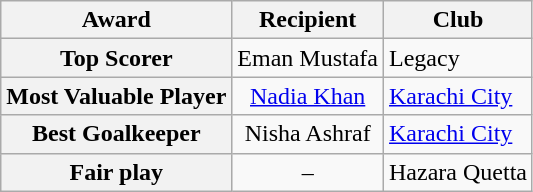<table class="wikitable" style="text-align:center">
<tr>
<th>Award</th>
<th>Recipient</th>
<th>Club</th>
</tr>
<tr>
<th>Top Scorer</th>
<td align="center">Eman Mustafa</td>
<td align="left">Legacy</td>
</tr>
<tr>
<th>Most Valuable Player</th>
<td align="center"><a href='#'>Nadia Khan</a></td>
<td align="left"><a href='#'>Karachi City</a></td>
</tr>
<tr>
<th>Best Goalkeeper</th>
<td align="center">Nisha Ashraf</td>
<td align="left"><a href='#'>Karachi City</a></td>
</tr>
<tr>
<th>Fair play</th>
<td>–</td>
<td>Hazara Quetta</td>
</tr>
</table>
